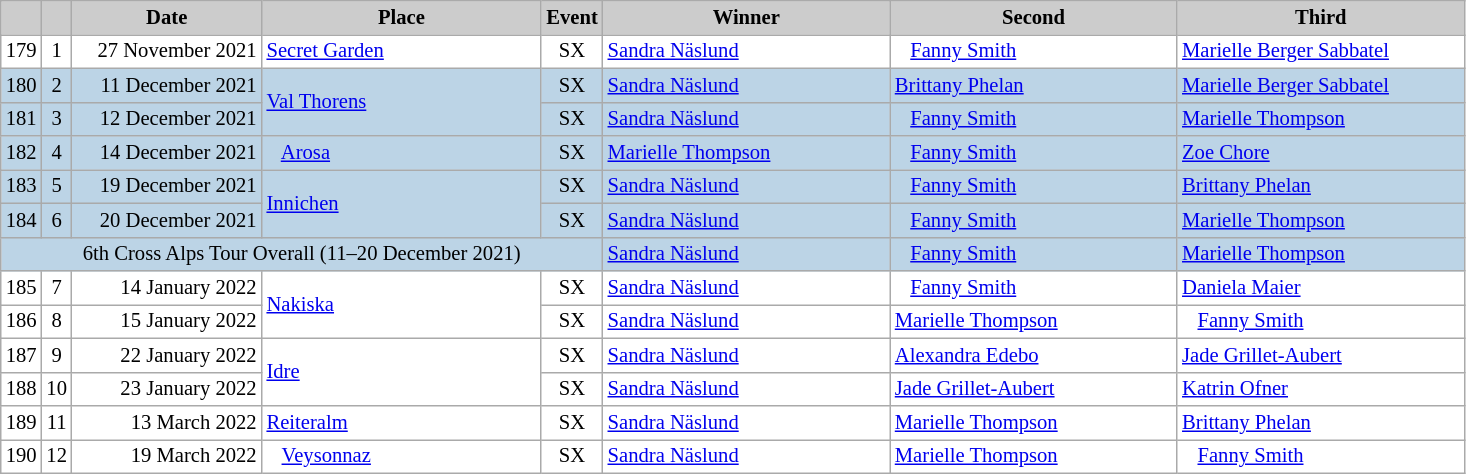<table class="wikitable plainrowheaders" style="background:#fff; font-size:86%; line-height:16px; border:grey solid 1px; border-collapse:collapse;">
<tr>
<th scope="col" style="background:#ccc; width=20 px;"></th>
<th scope="col" style="background:#ccc; width=30 px;"></th>
<th scope="col" style="background:#ccc; width:120px;">Date</th>
<th scope="col" style="background:#ccc; width:180px;">Place</th>
<th scope="col" style="background:#ccc; width:15px;">Event</th>
<th scope="col" style="background:#ccc; width:185px;">Winner</th>
<th scope="col" style="background:#ccc; width:185px;">Second</th>
<th scope="col" style="background:#ccc; width:185px;">Third</th>
</tr>
<tr>
<td align="center">179</td>
<td align="center">1</td>
<td align="right">27 November 2021</td>
<td> <a href='#'>Secret Garden</a></td>
<td align="center">SX</td>
<td> <a href='#'>Sandra Näslund</a></td>
<td>   <a href='#'>Fanny Smith</a></td>
<td> <a href='#'>Marielle Berger Sabbatel</a></td>
</tr>
<tr bgcolor="#BCD4E6">
<td align="center">180</td>
<td align="center">2</td>
<td align="right">11 December 2021</td>
<td rowspan="2"> <a href='#'>Val Thorens</a></td>
<td align="center">SX</td>
<td> <a href='#'>Sandra Näslund</a></td>
<td> <a href='#'>Brittany Phelan</a></td>
<td> <a href='#'>Marielle Berger Sabbatel</a></td>
</tr>
<tr bgcolor="#BCD4E6">
<td align="center">181</td>
<td align="center">3</td>
<td align="right">12 December 2021</td>
<td align="center">SX</td>
<td> <a href='#'>Sandra Näslund</a></td>
<td>   <a href='#'>Fanny Smith</a></td>
<td> <a href='#'>Marielle Thompson</a></td>
</tr>
<tr bgcolor="#BCD4E6">
<td align="center">182</td>
<td align="center">4</td>
<td align="right">14 December 2021</td>
<td>   <a href='#'>Arosa</a></td>
<td align="center">SX</td>
<td> <a href='#'>Marielle Thompson</a></td>
<td>   <a href='#'>Fanny Smith</a></td>
<td> <a href='#'>Zoe Chore</a></td>
</tr>
<tr bgcolor="#BCD4E6">
<td align="center">183</td>
<td align="center">5</td>
<td align="right">19 December 2021</td>
<td rowspan="2"> <a href='#'>Innichen</a></td>
<td align="center">SX</td>
<td> <a href='#'>Sandra Näslund</a></td>
<td>   <a href='#'>Fanny Smith</a></td>
<td> <a href='#'>Brittany Phelan</a></td>
</tr>
<tr bgcolor="#BCD4E6">
<td align="center">184</td>
<td align="center">6</td>
<td align="right">20 December 2021</td>
<td align="center">SX</td>
<td> <a href='#'>Sandra Näslund</a></td>
<td>   <a href='#'>Fanny Smith</a></td>
<td> <a href='#'>Marielle Thompson</a></td>
</tr>
<tr bgcolor="#BCD4E6">
<td colspan="5" align="center">6th Cross Alps Tour Overall (11–20 December 2021)</td>
<td> <a href='#'>Sandra Näslund</a></td>
<td>   <a href='#'>Fanny Smith</a></td>
<td> <a href='#'>Marielle Thompson</a></td>
</tr>
<tr>
<td align="center">185</td>
<td align="center">7</td>
<td align="right">14 January 2022</td>
<td rowspan="2"> <a href='#'>Nakiska</a></td>
<td align="center">SX</td>
<td> <a href='#'>Sandra Näslund</a></td>
<td>   <a href='#'>Fanny Smith</a></td>
<td> <a href='#'>Daniela Maier</a></td>
</tr>
<tr>
<td align="center">186</td>
<td align="center">8</td>
<td align="right">15 January 2022</td>
<td align="center">SX</td>
<td> <a href='#'>Sandra Näslund</a></td>
<td> <a href='#'>Marielle Thompson</a></td>
<td>   <a href='#'>Fanny Smith</a></td>
</tr>
<tr>
<td align="center">187</td>
<td align="center">9</td>
<td align="right">22 January 2022</td>
<td rowspan="2"> <a href='#'>Idre</a></td>
<td align="center">SX</td>
<td> <a href='#'>Sandra Näslund</a></td>
<td> <a href='#'>Alexandra Edebo</a></td>
<td> <a href='#'>Jade Grillet-Aubert</a></td>
</tr>
<tr>
<td align="center">188</td>
<td align="center">10</td>
<td align="right">23 January 2022</td>
<td align="center">SX</td>
<td> <a href='#'>Sandra Näslund</a></td>
<td> <a href='#'>Jade Grillet-Aubert</a></td>
<td> <a href='#'>Katrin Ofner</a></td>
</tr>
<tr>
<td align="center">189</td>
<td align="center">11</td>
<td align="right">13 March 2022</td>
<td> <a href='#'>Reiteralm</a></td>
<td align="center">SX</td>
<td> <a href='#'>Sandra Näslund</a></td>
<td> <a href='#'>Marielle Thompson</a></td>
<td> <a href='#'>Brittany Phelan</a></td>
</tr>
<tr>
<td align="center">190</td>
<td align="center">12</td>
<td align="right">19 March 2022</td>
<td>   <a href='#'>Veysonnaz</a></td>
<td align="center">SX</td>
<td> <a href='#'>Sandra Näslund</a></td>
<td> <a href='#'>Marielle Thompson</a></td>
<td>   <a href='#'>Fanny Smith</a></td>
</tr>
</table>
